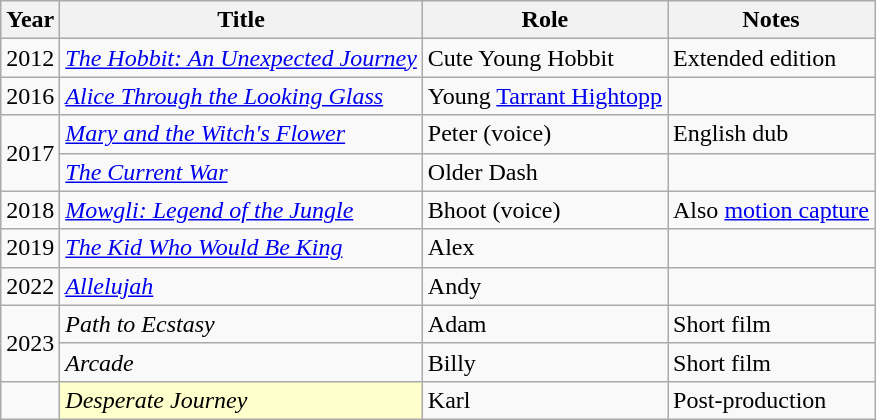<table class="wikitable sortable">
<tr>
<th>Year</th>
<th>Title</th>
<th>Role</th>
<th>Notes</th>
</tr>
<tr>
<td>2012</td>
<td><em><a href='#'>The Hobbit: An Unexpected Journey</a></em></td>
<td>Cute Young Hobbit</td>
<td>Extended edition</td>
</tr>
<tr>
<td>2016</td>
<td><em><a href='#'>Alice Through the Looking Glass</a></em></td>
<td>Young <a href='#'>Tarrant Hightopp</a></td>
<td></td>
</tr>
<tr>
<td rowspan="2">2017</td>
<td><em><a href='#'>Mary and the Witch's Flower</a></em></td>
<td>Peter (voice)</td>
<td>English dub</td>
</tr>
<tr>
<td><em><a href='#'>The Current War</a></em></td>
<td>Older Dash</td>
<td></td>
</tr>
<tr>
<td>2018</td>
<td><em><a href='#'>Mowgli: Legend of the Jungle</a></em></td>
<td>Bhoot (voice)</td>
<td>Also <a href='#'>motion capture</a></td>
</tr>
<tr>
<td>2019</td>
<td><em><a href='#'>The Kid Who Would Be King</a></em></td>
<td>Alex</td>
<td></td>
</tr>
<tr>
<td>2022</td>
<td><em><a href='#'>Allelujah</a></em></td>
<td>Andy</td>
<td></td>
</tr>
<tr>
<td rowspan="2">2023</td>
<td><em>Path to Ecstasy</em></td>
<td>Adam</td>
<td>Short film</td>
</tr>
<tr>
<td><em>Arcade</em></td>
<td>Billy</td>
<td>Short film</td>
</tr>
<tr>
<td></td>
<td style="background:#FFFFCC;"> <em>Desperate Journey</em></td>
<td>Karl</td>
<td>Post-production</td>
</tr>
</table>
